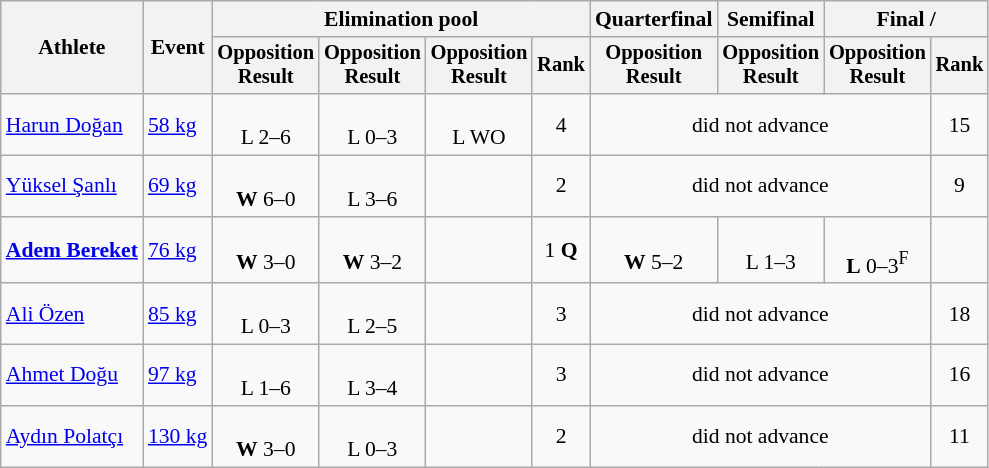<table class=wikitable style="font-size:90%; text-align:center">
<tr>
<th rowspan=2>Athlete</th>
<th rowspan=2>Event</th>
<th colspan=4>Elimination pool</th>
<th>Quarterfinal</th>
<th>Semifinal</th>
<th colspan=2>Final / </th>
</tr>
<tr style=font-size:95%>
<th>Opposition<br>Result</th>
<th>Opposition<br>Result</th>
<th>Opposition<br>Result</th>
<th>Rank</th>
<th>Opposition<br>Result</th>
<th>Opposition<br>Result</th>
<th>Opposition<br>Result</th>
<th>Rank</th>
</tr>
<tr>
<td align=left><a href='#'>Harun Doğan</a></td>
<td align=left><a href='#'>58 kg</a></td>
<td><br>L 2–6</td>
<td><br>L 0–3</td>
<td><br>L WO</td>
<td>4</td>
<td colspan=3>did not advance</td>
<td>15</td>
</tr>
<tr>
<td align=left><a href='#'>Yüksel Şanlı</a></td>
<td align=left><a href='#'>69 kg</a></td>
<td><br><strong>W</strong> 6–0</td>
<td><br>L 3–6</td>
<td></td>
<td>2</td>
<td colspan=3>did not advance</td>
<td>9</td>
</tr>
<tr>
<td align=left><strong><a href='#'>Adem Bereket</a></strong></td>
<td align=left><a href='#'>76 kg</a></td>
<td><br><strong>W</strong> 3–0</td>
<td><br><strong>W</strong> 3–2</td>
<td></td>
<td>1 <strong>Q</strong></td>
<td><br><strong>W</strong> 5–2</td>
<td><br>L 1–3</td>
<td><br><strong>L</strong> 0–3<sup>F</sup></td>
<td></td>
</tr>
<tr>
<td align=left><a href='#'>Ali Özen</a></td>
<td align=left><a href='#'>85 kg</a></td>
<td><br>L 0–3</td>
<td><br>L 2–5</td>
<td></td>
<td>3</td>
<td colspan=3>did not advance</td>
<td>18</td>
</tr>
<tr>
<td align=left><a href='#'>Ahmet Doğu</a></td>
<td align=left><a href='#'>97 kg</a></td>
<td><br>L 1–6</td>
<td><br>L 3–4</td>
<td></td>
<td>3</td>
<td colspan=3>did not advance</td>
<td>16</td>
</tr>
<tr>
<td align=left><a href='#'>Aydın Polatçı</a></td>
<td align=left><a href='#'>130 kg</a></td>
<td><br><strong>W</strong> 3–0</td>
<td><br>L 0–3</td>
<td></td>
<td>2</td>
<td colspan=3>did not advance</td>
<td>11</td>
</tr>
</table>
